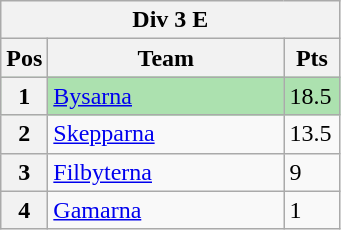<table class="wikitable">
<tr>
<th colspan="3">Div 3 E</th>
</tr>
<tr>
<th width=20>Pos</th>
<th width=150>Team</th>
<th width=30>Pts</th>
</tr>
<tr style="background:#ACE1AF;">
<th>1</th>
<td style="background:#ACE1AF;"><a href='#'>Bysarna</a></td>
<td>18.5</td>
</tr>
<tr>
<th>2</th>
<td><a href='#'>Skepparna</a></td>
<td>13.5</td>
</tr>
<tr>
<th>3</th>
<td><a href='#'>Filbyterna</a></td>
<td>9</td>
</tr>
<tr>
<th>4</th>
<td><a href='#'>Gamarna</a></td>
<td>1</td>
</tr>
</table>
